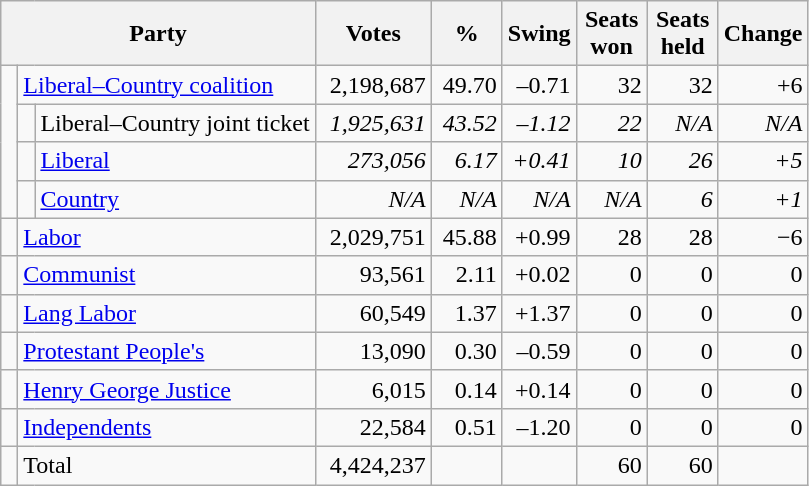<table class="wikitable">
<tr>
<th colspan=3 style="width:180px">Party</th>
<th style="width:70px;">Votes</th>
<th style="width:40px;">%</th>
<th style="width:40px;">Swing</th>
<th style="width:40px;">Seats won</th>
<th style="width:40px;">Seats held</th>
<th style="width:40px;">Change</th>
</tr>
<tr>
<td rowspan=4> </td>
<td colspan=2><a href='#'>Liberal–Country coalition</a></td>
<td align=right>2,198,687</td>
<td align=right>49.70</td>
<td align=right>–0.71</td>
<td align=right>32</td>
<td align=right>32</td>
<td align=right>+6</td>
</tr>
<tr>
<td> </td>
<td>Liberal–Country joint ticket</td>
<td align=right><em>1,925,631</em></td>
<td align=right><em>43.52</em></td>
<td align=right><em>–1.12</em></td>
<td align=right><em>22</em></td>
<td align=right><em>N/A</em></td>
<td align=right><em>N/A</em></td>
</tr>
<tr>
<td> </td>
<td><a href='#'>Liberal</a></td>
<td align=right><em>273,056</em></td>
<td align=right><em>6.17</em></td>
<td align=right><em>+0.41</em></td>
<td align=right><em>10</em></td>
<td align=right><em>26</em></td>
<td align=right><em>+5</em></td>
</tr>
<tr>
<td> </td>
<td><a href='#'>Country</a></td>
<td align=right><em>N/A</em></td>
<td align=right><em>N/A</em></td>
<td align=right><em>N/A</em></td>
<td align=right><em>N/A</em></td>
<td align=right><em>6</em></td>
<td align=right><em>+1</em></td>
</tr>
<tr>
<td> </td>
<td colspan=2><a href='#'>Labor</a></td>
<td align=right>2,029,751</td>
<td align=right>45.88</td>
<td align=right>+0.99</td>
<td align=right>28</td>
<td align=right>28</td>
<td align=right>−6</td>
</tr>
<tr>
<td> </td>
<td colspan=2><a href='#'>Communist</a></td>
<td align=right>93,561</td>
<td align=right>2.11</td>
<td align=right>+0.02</td>
<td align=right>0</td>
<td align=right>0</td>
<td align=right>0</td>
</tr>
<tr>
<td> </td>
<td colspan=2><a href='#'>Lang Labor</a></td>
<td align=right>60,549</td>
<td align=right>1.37</td>
<td align=right>+1.37</td>
<td align=right>0</td>
<td align=right>0</td>
<td align=right>0</td>
</tr>
<tr>
<td> </td>
<td colspan=2><a href='#'>Protestant People's</a></td>
<td align=right>13,090</td>
<td align=right>0.30</td>
<td align=right>–0.59</td>
<td align=right>0</td>
<td align=right>0</td>
<td align=right>0</td>
</tr>
<tr>
<td> </td>
<td colspan=2><a href='#'>Henry George Justice</a></td>
<td align=right>6,015</td>
<td align=right>0.14</td>
<td align=right>+0.14</td>
<td align=right>0</td>
<td align=right>0</td>
<td align=right>0</td>
</tr>
<tr>
<td> </td>
<td colspan=2><a href='#'>Independents</a></td>
<td align=right>22,584</td>
<td align=right>0.51</td>
<td align=right>–1.20</td>
<td align=right>0</td>
<td align=right>0</td>
<td align=right>0</td>
</tr>
<tr>
<td> </td>
<td colspan=2>Total</td>
<td align=right>4,424,237</td>
<td align=right> </td>
<td align=right> </td>
<td align=right>60</td>
<td align=right>60</td>
<td align=right></td>
</tr>
</table>
